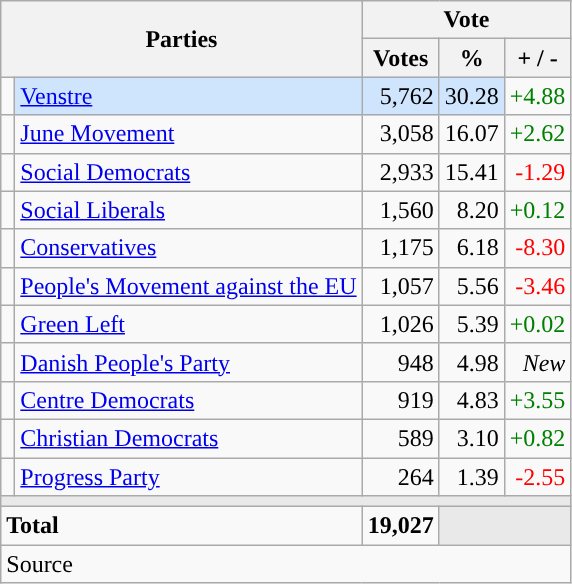<table class="wikitable" style="text-align:right;">
<tr>
<th style="text-align:centre;" rowspan="2" colspan="2" width="225">Parties</th>
<th colspan="3">Vote</th>
</tr>
<tr>
<th width="15">Votes</th>
<th width="15">%</th>
<th width="15">+ / -</th>
</tr>
<tr>
<td width="2" style="color:inherit;background:"></td>
<td bgcolor=#cfe5fe   align="left"><a href='#'>Venstre</a></td>
<td bgcolor=#cfe5fe>5,762</td>
<td bgcolor=#cfe5fe>30.28</td>
<td style=color:green;>+4.88</td>
</tr>
<tr>
<td width="2" style="color:inherit;background:"></td>
<td align="left"><a href='#'>June Movement</a></td>
<td>3,058</td>
<td>16.07</td>
<td style=color:green;>+2.62</td>
</tr>
<tr>
<td width="2" style="color:inherit;background:"></td>
<td align="left"><a href='#'>Social Democrats</a></td>
<td>2,933</td>
<td>15.41</td>
<td style=color:red;>-1.29</td>
</tr>
<tr>
<td width="2" style="color:inherit;background:"></td>
<td align="left"><a href='#'>Social Liberals</a></td>
<td>1,560</td>
<td>8.20</td>
<td style=color:green;>+0.12</td>
</tr>
<tr>
<td width="2" style="color:inherit;background:"></td>
<td align="left"><a href='#'>Conservatives</a></td>
<td>1,175</td>
<td>6.18</td>
<td style=color:red;>-8.30</td>
</tr>
<tr>
<td width="2" style="color:inherit;background:"></td>
<td align="left"><a href='#'>People's Movement against the EU</a></td>
<td>1,057</td>
<td>5.56</td>
<td style=color:red;>-3.46</td>
</tr>
<tr>
<td width="2" style="color:inherit;background:"></td>
<td align="left"><a href='#'>Green Left</a></td>
<td>1,026</td>
<td>5.39</td>
<td style=color:green;>+0.02</td>
</tr>
<tr>
<td width="2" style="color:inherit;background:"></td>
<td align="left"><a href='#'>Danish People's Party</a></td>
<td>948</td>
<td>4.98</td>
<td><em>New</em></td>
</tr>
<tr>
<td width="2" style="color:inherit;background:"></td>
<td align="left"><a href='#'>Centre Democrats</a></td>
<td>919</td>
<td>4.83</td>
<td style=color:green;>+3.55</td>
</tr>
<tr>
<td width="2" style="color:inherit;background:"></td>
<td align="left"><a href='#'>Christian Democrats</a></td>
<td>589</td>
<td>3.10</td>
<td style=color:green;>+0.82</td>
</tr>
<tr>
<td width="2" style="color:inherit;background:"></td>
<td align="left"><a href='#'>Progress Party</a></td>
<td>264</td>
<td>1.39</td>
<td style=color:red;>-2.55</td>
</tr>
<tr>
<td colspan="7" bgcolor="#E9E9E9"></td>
</tr>
<tr>
<td align="left" colspan="2"><strong>Total</strong></td>
<td><strong>19,027</strong></td>
<td bgcolor="#E9E9E9" colspan="2"></td>
</tr>
<tr>
<td align="left" colspan="6">Source</td>
</tr>
</table>
